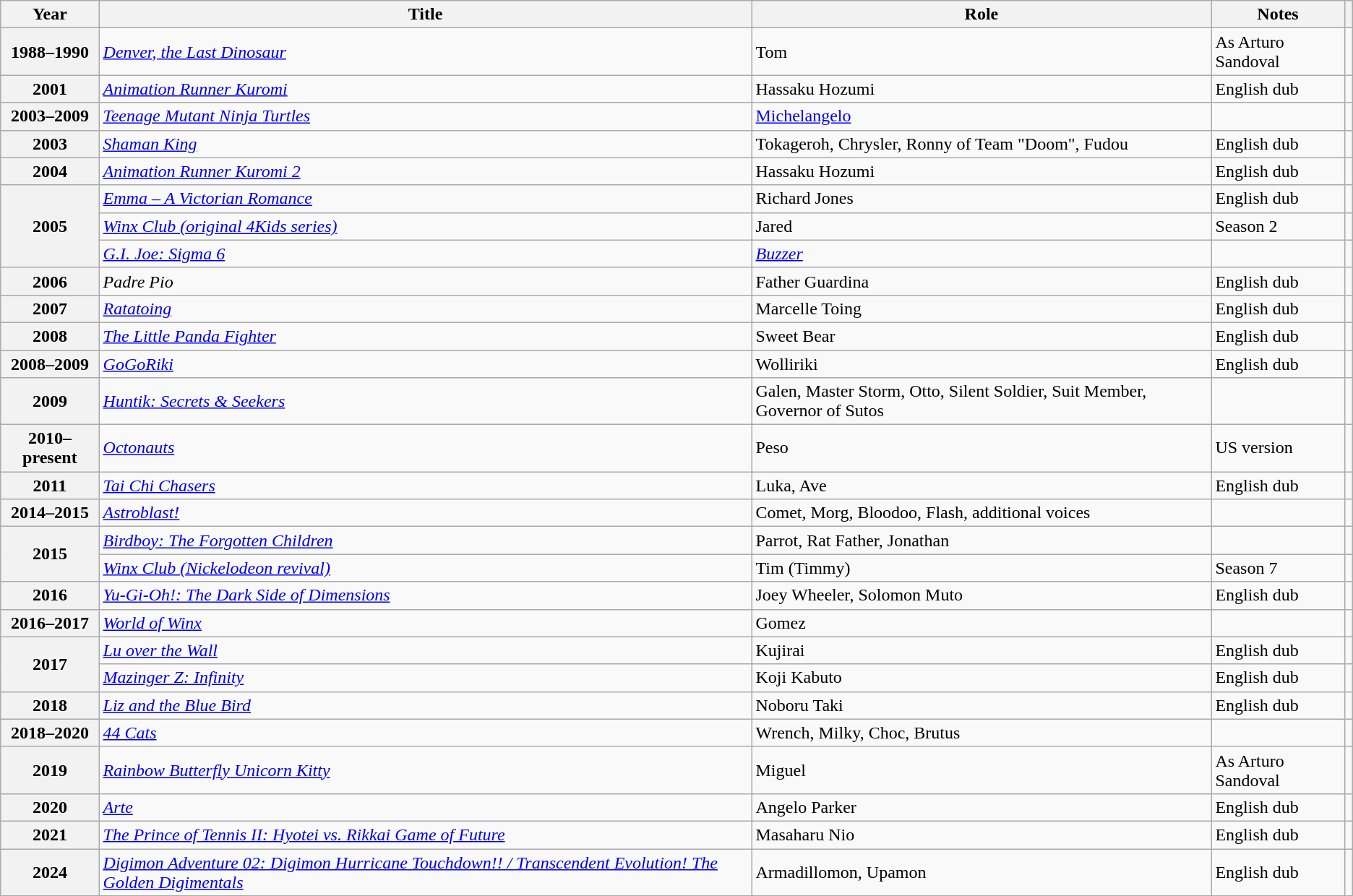<table class="wikitable sortable plainrowheaders">
<tr>
<th scope="col">Year</th>
<th scope="col">Title</th>
<th scope="col">Role</th>
<th scope="col" class="unsortable">Notes</th>
<th scope="col" class="unsortable"></th>
</tr>
<tr>
<th scope="row">1988–1990</th>
<td><em><a href='#'>Denver, the Last Dinosaur</a></em></td>
<td>Tom</td>
<td>As Arturo Sandoval</td>
<td></td>
</tr>
<tr>
<th scope="row">2001</th>
<td><em><a href='#'>Animation Runner Kuromi</a></em></td>
<td>Hassaku Hozumi</td>
<td>English dub</td>
<td></td>
</tr>
<tr>
<th scope="row">2003–2009</th>
<td><em><a href='#'>Teenage Mutant Ninja Turtles</a></em></td>
<td><a href='#'>Michelangelo</a></td>
<td></td>
<td></td>
</tr>
<tr>
<th scope="row">2003</th>
<td><em><a href='#'>Shaman King</a></em></td>
<td>Tokageroh, Chrysler, Ronny of Team "Doom", Fudou</td>
<td>English dub</td>
<td></td>
</tr>
<tr>
<th scope="row">2004</th>
<td><em><a href='#'>Animation Runner Kuromi 2</a></em></td>
<td>Hassaku Hozumi</td>
<td>English dub</td>
<td></td>
</tr>
<tr>
<th scope="row" rowspan="3">2005</th>
<td><em><a href='#'>Emma – A Victorian Romance</a></em></td>
<td>Richard Jones</td>
<td>English dub</td>
<td></td>
</tr>
<tr>
<td><em><a href='#'>Winx Club (original 4Kids series)</a></em></td>
<td>Jared</td>
<td>Season 2</td>
<td></td>
</tr>
<tr>
<td><em><a href='#'>G.I. Joe: Sigma 6</a></em></td>
<td><em><a href='#'>Buzzer</a></em></td>
<td></td>
<td></td>
</tr>
<tr>
<th scope="row">2006</th>
<td><em>Padre Pio</em></td>
<td>Father Guardina</td>
<td>English dub</td>
<td></td>
</tr>
<tr>
<th scope="row">2007</th>
<td><em><a href='#'>Ratatoing</a></em></td>
<td>Marcelle Toing</td>
<td>English dub</td>
<td></td>
</tr>
<tr>
<th scope="row">2008</th>
<td data-sort-value="Little Panda Fighter"><em><a href='#'>The Little Panda Fighter</a></em></td>
<td>Sweet Bear</td>
<td>English dub</td>
<td></td>
</tr>
<tr>
<th scope="row">2008–2009</th>
<td><em><a href='#'>GoGoRiki</a></em></td>
<td>Wolliriki</td>
<td>English dub</td>
<td></td>
</tr>
<tr>
<th scope="row">2009</th>
<td><em><a href='#'>Huntik: Secrets & Seekers</a></em></td>
<td>Galen, Master Storm, Otto, Silent Soldier, Suit Member, Governor of Sutos</td>
<td></td>
<td></td>
</tr>
<tr>
<th scope="row">2010–present</th>
<td data-sort-value="Octonauts"><em><a href='#'>Octonauts</a></em></td>
<td>Peso</td>
<td>US version</td>
<td></td>
</tr>
<tr>
<th scope="row">2011</th>
<td><em><a href='#'>Tai Chi Chasers</a></em></td>
<td>Luka, Ave</td>
<td>English dub</td>
<td></td>
</tr>
<tr>
<th scope="row">2014–2015</th>
<td><em><a href='#'>Astroblast!</a></em></td>
<td>Comet, Morg, Bloodoo, Flash, additional voices</td>
<td></td>
<td></td>
</tr>
<tr>
<th scope="row" rowspan="2">2015</th>
<td><em><a href='#'>Birdboy: The Forgotten Children</a></em></td>
<td>Parrot, Rat Father, Jonathan</td>
<td></td>
<td></td>
</tr>
<tr>
<td><em><a href='#'>Winx Club (Nickelodeon revival)</a></em></td>
<td>Tim (Timmy)</td>
<td>Season 7</td>
<td></td>
</tr>
<tr>
<th scope="row">2016</th>
<td><em><a href='#'>Yu-Gi-Oh!: The Dark Side of Dimensions</a></em></td>
<td>Joey Wheeler, Solomon Muto</td>
<td>English dub</td>
<td></td>
</tr>
<tr>
<th scope="row">2016–2017</th>
<td><em><a href='#'>World of Winx</a></em></td>
<td>Gomez</td>
<td></td>
<td></td>
</tr>
<tr>
<th scope="row" rowspan="2">2017</th>
<td><em><a href='#'>Lu over the Wall</a></em></td>
<td>Kujirai</td>
<td>English dub</td>
<td></td>
</tr>
<tr>
<td><em><a href='#'>Mazinger Z: Infinity</a></em></td>
<td>Koji Kabuto</td>
<td>English dub</td>
<td></td>
</tr>
<tr>
<th scope="row">2018</th>
<td><em><a href='#'>Liz and the Blue Bird</a></em></td>
<td>Noboru Taki</td>
<td>English dub</td>
<td></td>
</tr>
<tr>
<th scope="row">2018–2020</th>
<td><em><a href='#'>44 Cats</a></em></td>
<td>Wrench, Milky, Choc, Brutus</td>
<td></td>
<td></td>
</tr>
<tr>
<th scope="row">2019</th>
<td><em><a href='#'>Rainbow Butterfly Unicorn Kitty</a></em></td>
<td>Miguel</td>
<td>As Arturo Sandoval</td>
<td></td>
</tr>
<tr>
<th scope="row">2020</th>
<td><em><a href='#'>Arte</a></em></td>
<td>Angelo Parker</td>
<td>English dub</td>
<td></td>
</tr>
<tr>
<th scope="row">2021</th>
<td data-sort-value="Prince of Tennis II: Hyotei vs. Rikkai Game of Future"><em><a href='#'>The Prince of Tennis II: Hyotei vs. Rikkai Game of Future</a></em></td>
<td>Masaharu Nio</td>
<td>English dub</td>
<td></td>
</tr>
<tr>
<th scope="row">2024</th>
<td><em><a href='#'>Digimon Adventure 02: Digimon Hurricane Touchdown!! / Transcendent Evolution! The Golden Digimentals</a></em></td>
<td>Armadillomon, Upamon</td>
<td>English dub</td>
<td></td>
</tr>
</table>
